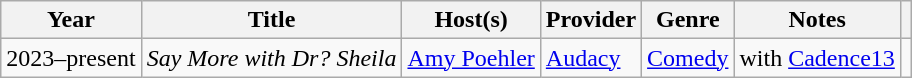<table class="wikitable sortable">
<tr>
<th>Year</th>
<th>Title</th>
<th>Host(s)</th>
<th>Provider</th>
<th>Genre</th>
<th class="unsortable">Notes</th>
<th class="unsortable"></th>
</tr>
<tr>
<td>2023–present</td>
<td><em>Say More with Dr? Sheila</em></td>
<td><a href='#'>Amy Poehler</a></td>
<td><a href='#'>Audacy</a></td>
<td><a href='#'>Comedy</a></td>
<td>with <a href='#'>Cadence13</a></td>
<td></td>
</tr>
</table>
